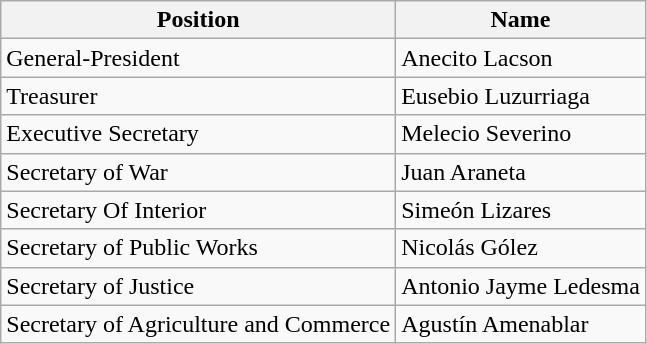<table class=wikitable>
<tr>
<th>Position</th>
<th>Name</th>
</tr>
<tr>
<td>General-President</td>
<td>Anecito Lacson</td>
</tr>
<tr>
<td>Treasurer</td>
<td>Eusebio Luzurriaga</td>
</tr>
<tr>
<td>Executive Secretary</td>
<td>Melecio Severino</td>
</tr>
<tr>
<td>Secretary of War</td>
<td>Juan Araneta</td>
</tr>
<tr>
<td>Secretary Of Interior</td>
<td>Simeón Lizares</td>
</tr>
<tr>
<td>Secretary of Public Works</td>
<td>Nicolás Gólez</td>
</tr>
<tr>
<td>Secretary of Justice</td>
<td>Antonio Jayme Ledesma</td>
</tr>
<tr>
<td>Secretary of Agriculture and Commerce</td>
<td>Agustín Amenablar</td>
</tr>
</table>
